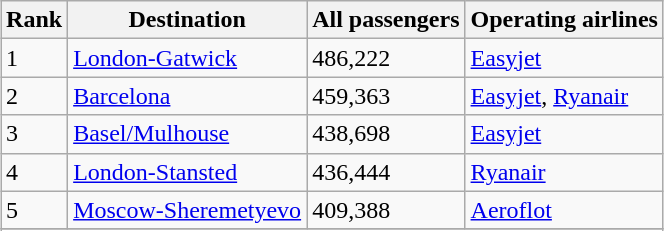<table class="wikitable sortable"  style="margin:1em auto;">
<tr>
<th>Rank</th>
<th>Destination</th>
<th>All passengers</th>
<th>Operating airlines</th>
</tr>
<tr>
<td>1</td>
<td><a href='#'>London-Gatwick</a></td>
<td>486,222</td>
<td><a href='#'>Easyjet</a></td>
</tr>
<tr>
<td>2</td>
<td><a href='#'>Barcelona</a></td>
<td>459,363</td>
<td><a href='#'>Easyjet</a>, <a href='#'>Ryanair</a></td>
</tr>
<tr>
<td>3</td>
<td><a href='#'>Basel/Mulhouse</a></td>
<td>438,698</td>
<td><a href='#'>Easyjet</a></td>
</tr>
<tr>
<td>4</td>
<td [Stansted Airport><a href='#'>London-Stansted</a></td>
<td>436,444</td>
<td><a href='#'>Ryanair</a></td>
</tr>
<tr>
<td>5</td>
<td><a href='#'>Moscow-Sheremetyevo</a></td>
<td>409,388</td>
<td><a href='#'>Aeroflot</a></td>
</tr>
<tr>
</tr>
<tr>
</tr>
</table>
